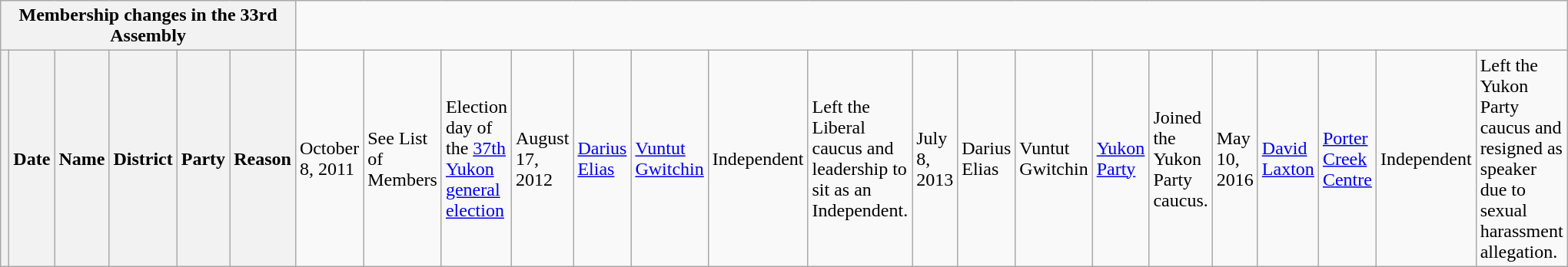<table class="wikitable">
<tr>
<th colspan=6>Membership changes in the 33rd Assembly</th>
</tr>
<tr>
<th></th>
<th>Date</th>
<th>Name</th>
<th>District</th>
<th>Party</th>
<th>Reason<br></th>
<td>October 8, 2011</td>
<td colspan=3>See List of Members</td>
<td>Election day of the <a href='#'>37th Yukon general election</a><br></td>
<td>August 17, 2012</td>
<td><a href='#'>Darius Elias</a></td>
<td><a href='#'>Vuntut Gwitchin</a></td>
<td>Independent</td>
<td>Left the Liberal caucus and leadership to sit as an Independent.<br></td>
<td>July 8, 2013</td>
<td>Darius Elias</td>
<td>Vuntut Gwitchin</td>
<td><a href='#'>Yukon Party</a></td>
<td>Joined the Yukon Party caucus.<br></td>
<td>May 10, 2016</td>
<td><a href='#'>David Laxton</a></td>
<td><a href='#'>Porter Creek Centre</a></td>
<td>Independent</td>
<td>Left the Yukon Party caucus and resigned as speaker due to sexual harassment allegation.</td>
</tr>
</table>
